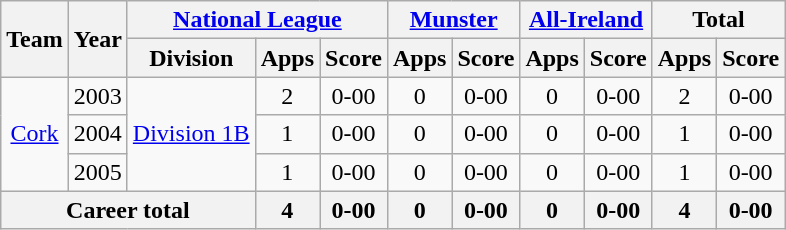<table class="wikitable" style="text-align:center">
<tr>
<th rowspan="2">Team</th>
<th rowspan="2">Year</th>
<th colspan="3"><a href='#'>National League</a></th>
<th colspan="2"><a href='#'>Munster</a></th>
<th colspan="2"><a href='#'>All-Ireland</a></th>
<th colspan="2">Total</th>
</tr>
<tr>
<th>Division</th>
<th>Apps</th>
<th>Score</th>
<th>Apps</th>
<th>Score</th>
<th>Apps</th>
<th>Score</th>
<th>Apps</th>
<th>Score</th>
</tr>
<tr>
<td rowspan="3"><a href='#'>Cork</a></td>
<td>2003</td>
<td rowspan="3"><a href='#'>Division 1B</a></td>
<td>2</td>
<td>0-00</td>
<td>0</td>
<td>0-00</td>
<td>0</td>
<td>0-00</td>
<td>2</td>
<td>0-00</td>
</tr>
<tr>
<td>2004</td>
<td>1</td>
<td>0-00</td>
<td>0</td>
<td>0-00</td>
<td>0</td>
<td>0-00</td>
<td>1</td>
<td>0-00</td>
</tr>
<tr>
<td>2005</td>
<td>1</td>
<td>0-00</td>
<td>0</td>
<td>0-00</td>
<td>0</td>
<td>0-00</td>
<td>1</td>
<td>0-00</td>
</tr>
<tr>
<th colspan="3">Career total</th>
<th>4</th>
<th>0-00</th>
<th>0</th>
<th>0-00</th>
<th>0</th>
<th>0-00</th>
<th>4</th>
<th>0-00</th>
</tr>
</table>
